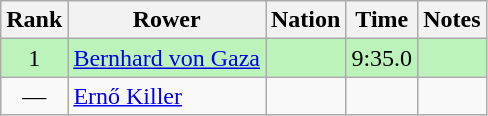<table class="wikitable sortable" style="text-align:center">
<tr>
<th>Rank</th>
<th>Rower</th>
<th>Nation</th>
<th>Time</th>
<th>Notes</th>
</tr>
<tr bgcolor=bbf3bb>
<td>1</td>
<td align=left><a href='#'>Bernhard von Gaza</a></td>
<td align=left></td>
<td>9:35.0</td>
<td></td>
</tr>
<tr>
<td data-sort-value=2>—</td>
<td align=left><a href='#'>Ernő Killer</a></td>
<td align=left></td>
<td data-sort-value=20:00.0></td>
<td></td>
</tr>
</table>
